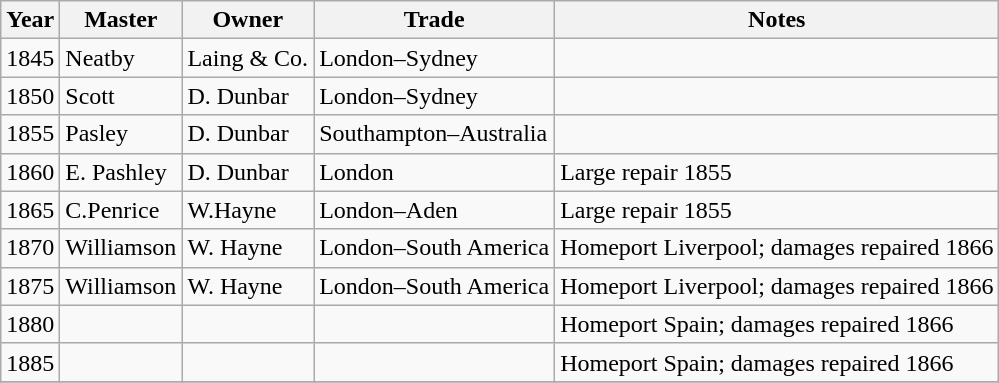<table class="sortable wikitable">
<tr>
<th>Year</th>
<th>Master</th>
<th>Owner</th>
<th>Trade</th>
<th>Notes</th>
</tr>
<tr>
<td>1845</td>
<td>Neatby</td>
<td>Laing & Co.</td>
<td>London–Sydney</td>
<td></td>
</tr>
<tr>
<td>1850</td>
<td>Scott</td>
<td>D. Dunbar</td>
<td>London–Sydney</td>
<td></td>
</tr>
<tr>
<td>1855</td>
<td>Pasley</td>
<td>D. Dunbar</td>
<td>Southampton–Australia</td>
<td></td>
</tr>
<tr>
<td>1860</td>
<td>E. Pashley</td>
<td>D. Dunbar</td>
<td>London</td>
<td>Large repair 1855</td>
</tr>
<tr>
<td>1865</td>
<td>C.Penrice</td>
<td>W.Hayne</td>
<td>London–Aden</td>
<td>Large repair 1855</td>
</tr>
<tr>
<td>1870</td>
<td>Williamson</td>
<td>W. Hayne</td>
<td>London–South America</td>
<td>Homeport Liverpool; damages repaired 1866</td>
</tr>
<tr>
<td>1875</td>
<td>Williamson</td>
<td>W. Hayne</td>
<td>London–South America</td>
<td>Homeport Liverpool; damages repaired 1866</td>
</tr>
<tr>
<td>1880</td>
<td></td>
<td></td>
<td></td>
<td>Homeport Spain; damages repaired 1866</td>
</tr>
<tr>
<td>1885</td>
<td></td>
<td></td>
<td></td>
<td>Homeport Spain; damages repaired 1866</td>
</tr>
<tr>
</tr>
</table>
